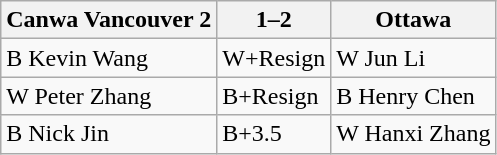<table class="wikitable">
<tr>
<th>Canwa Vancouver 2</th>
<th>1–2</th>
<th>Ottawa</th>
</tr>
<tr>
<td>B Kevin Wang</td>
<td>W+Resign</td>
<td>W Jun Li</td>
</tr>
<tr>
<td>W Peter Zhang</td>
<td>B+Resign</td>
<td>B Henry Chen</td>
</tr>
<tr>
<td>B Nick Jin</td>
<td>B+3.5</td>
<td>W Hanxi Zhang</td>
</tr>
</table>
